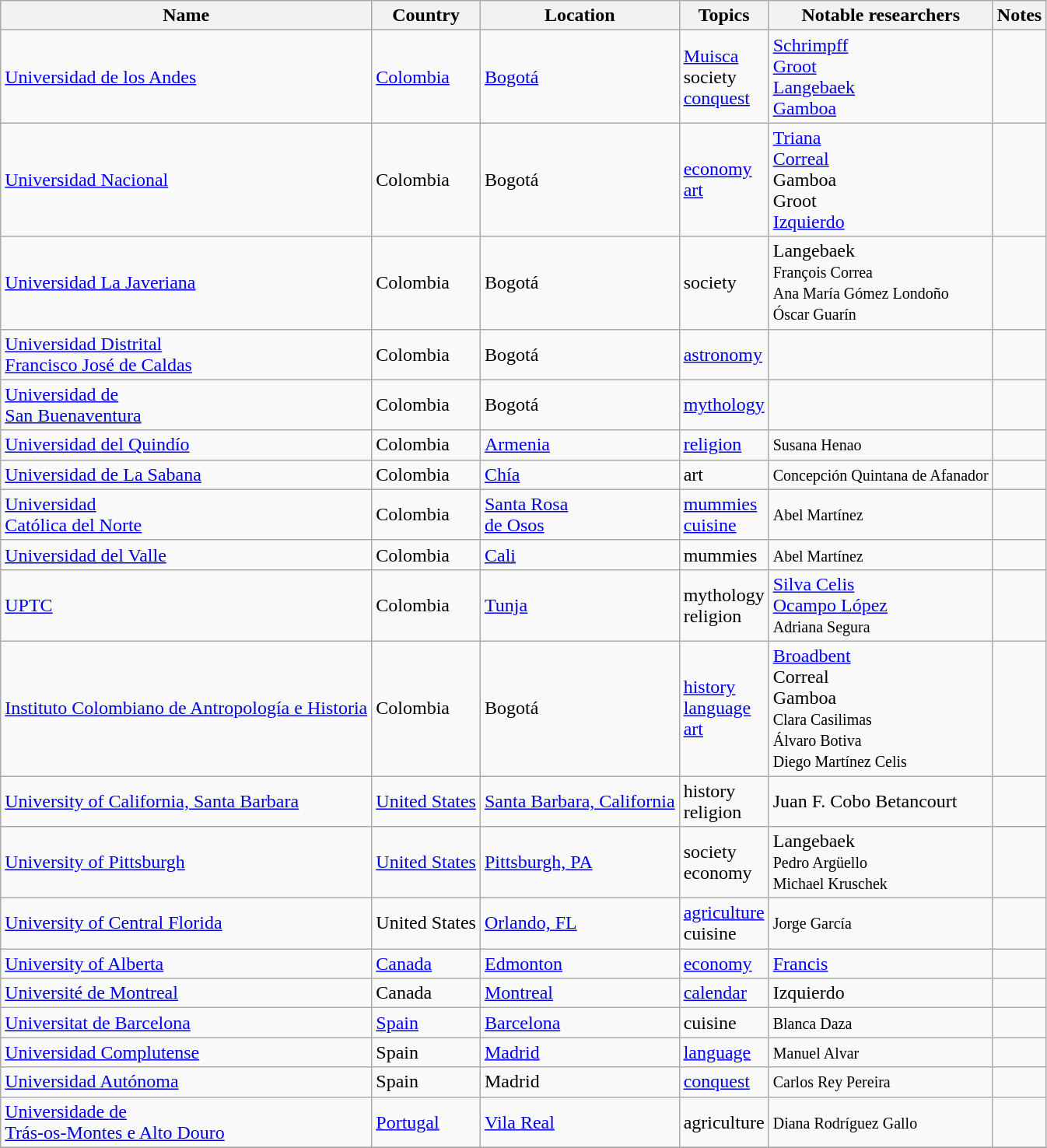<table class="wikitable sortable">
<tr>
<th scope="col">Name</th>
<th scope="col">Country</th>
<th scope="col">Location</th>
<th scope="col">Topics</th>
<th scope="col">Notable researchers</th>
<th scope="col">Notes</th>
</tr>
<tr>
<td><a href='#'>Universidad de los Andes</a></td>
<td><a href='#'>Colombia</a></td>
<td><a href='#'>Bogotá</a></td>
<td><a href='#'>Muisca</a><br>society<br><a href='#'>conquest</a></td>
<td><a href='#'>Schrimpff</a><br><a href='#'>Groot</a><br><a href='#'>Langebaek</a><br><a href='#'>Gamboa</a></td>
<td align=center></td>
</tr>
<tr>
<td><a href='#'>Universidad Nacional</a></td>
<td>Colombia</td>
<td>Bogotá</td>
<td><a href='#'>economy</a><br><a href='#'>art</a></td>
<td><a href='#'>Triana</a><br><a href='#'>Correal</a><br>Gamboa<br>Groot<br><a href='#'>Izquierdo</a></td>
<td align=center></td>
</tr>
<tr>
<td><a href='#'>Universidad La Javeriana</a></td>
<td>Colombia</td>
<td>Bogotá</td>
<td>society</td>
<td>Langebaek<br><small>François Correa<br>Ana María Gómez Londoño<br>Óscar Guarín</small></td>
<td align=center></td>
</tr>
<tr>
<td><a href='#'>Universidad Distrital<br>Francisco José de Caldas</a></td>
<td>Colombia</td>
<td>Bogotá</td>
<td><a href='#'>astronomy</a></td>
<td></td>
<td align=center></td>
</tr>
<tr>
<td><a href='#'>Universidad de<br>San Buenaventura</a></td>
<td>Colombia</td>
<td>Bogotá</td>
<td><a href='#'>mythology</a></td>
<td></td>
<td align=center></td>
</tr>
<tr>
<td><a href='#'>Universidad del Quindío</a></td>
<td>Colombia</td>
<td><a href='#'>Armenia</a></td>
<td><a href='#'>religion</a></td>
<td><small>Susana Henao</small></td>
<td align=center></td>
</tr>
<tr>
<td><a href='#'>Universidad de La Sabana</a></td>
<td>Colombia</td>
<td><a href='#'>Chía</a></td>
<td>art</td>
<td><small>Concepción Quintana de Afanador</small></td>
<td align=center></td>
</tr>
<tr>
<td><a href='#'>Universidad<br>Católica del Norte</a></td>
<td>Colombia</td>
<td><a href='#'>Santa Rosa<br>de Osos</a></td>
<td><a href='#'>mummies</a><br><a href='#'>cuisine</a></td>
<td><small>Abel Martínez</small></td>
<td align=center></td>
</tr>
<tr>
<td><a href='#'>Universidad del Valle</a></td>
<td>Colombia</td>
<td><a href='#'>Cali</a></td>
<td>mummies</td>
<td><small>Abel Martínez</small></td>
<td align=center></td>
</tr>
<tr>
<td><a href='#'>UPTC</a></td>
<td>Colombia</td>
<td><a href='#'>Tunja</a></td>
<td>mythology<br>religion</td>
<td><a href='#'>Silva Celis</a><br><a href='#'>Ocampo López</a><br><small>Adriana Segura</small></td>
<td align=center></td>
</tr>
<tr>
<td><a href='#'>Instituto Colombiano de Antropología e Historia</a></td>
<td>Colombia</td>
<td>Bogotá</td>
<td><a href='#'>history</a><br><a href='#'>language</a><br><a href='#'>art</a></td>
<td><a href='#'>Broadbent</a><br>Correal<br>Gamboa<br><small>Clara Casilimas<br>Álvaro Botiva<br>Diego Martínez Celis</small></td>
<td align=center></td>
</tr>
<tr>
<td><a href='#'>University of California, Santa Barbara</a></td>
<td><a href='#'>United States</a></td>
<td><a href='#'>Santa Barbara, California</a></td>
<td>history<br>religion</td>
<td>Juan F. Cobo Betancourt</td>
<td></td>
</tr>
<tr>
<td><a href='#'>University of Pittsburgh</a></td>
<td><a href='#'>United States</a></td>
<td><a href='#'>Pittsburgh, PA</a></td>
<td>society<br>economy</td>
<td>Langebaek<br><small>Pedro Argüello<br>Michael Kruschek</small></td>
<td align=center></td>
</tr>
<tr>
<td><a href='#'>University of Central Florida</a></td>
<td>United States</td>
<td><a href='#'>Orlando, FL</a></td>
<td><a href='#'>agriculture</a><br>cuisine</td>
<td><small>Jorge García</small></td>
<td align=center></td>
</tr>
<tr>
<td><a href='#'>University of Alberta</a></td>
<td><a href='#'>Canada</a></td>
<td><a href='#'>Edmonton</a></td>
<td><a href='#'>economy</a></td>
<td><a href='#'>Francis</a></td>
<td align=center></td>
</tr>
<tr>
<td><a href='#'>Université de Montreal</a></td>
<td>Canada</td>
<td><a href='#'>Montreal</a></td>
<td><a href='#'>calendar</a></td>
<td>Izquierdo</td>
<td align=center></td>
</tr>
<tr>
<td><a href='#'>Universitat de Barcelona</a></td>
<td><a href='#'>Spain</a></td>
<td><a href='#'>Barcelona</a></td>
<td>cuisine</td>
<td><small>Blanca Daza</small></td>
<td align=center></td>
</tr>
<tr>
<td><a href='#'>Universidad Complutense</a></td>
<td>Spain</td>
<td><a href='#'>Madrid</a></td>
<td><a href='#'>language</a></td>
<td><small>Manuel Alvar</small></td>
<td align=center></td>
</tr>
<tr>
<td><a href='#'>Universidad Autónoma</a></td>
<td>Spain</td>
<td>Madrid</td>
<td><a href='#'>conquest</a></td>
<td><small>Carlos Rey Pereira</small></td>
<td align=center></td>
</tr>
<tr>
<td><a href='#'>Universidade de <br>Trás‐os‐Montes e Alto Douro</a></td>
<td><a href='#'>Portugal</a></td>
<td><a href='#'>Vila Real</a></td>
<td>agriculture</td>
<td><small>Diana Rodríguez Gallo</small></td>
<td align=center></td>
</tr>
<tr>
</tr>
</table>
